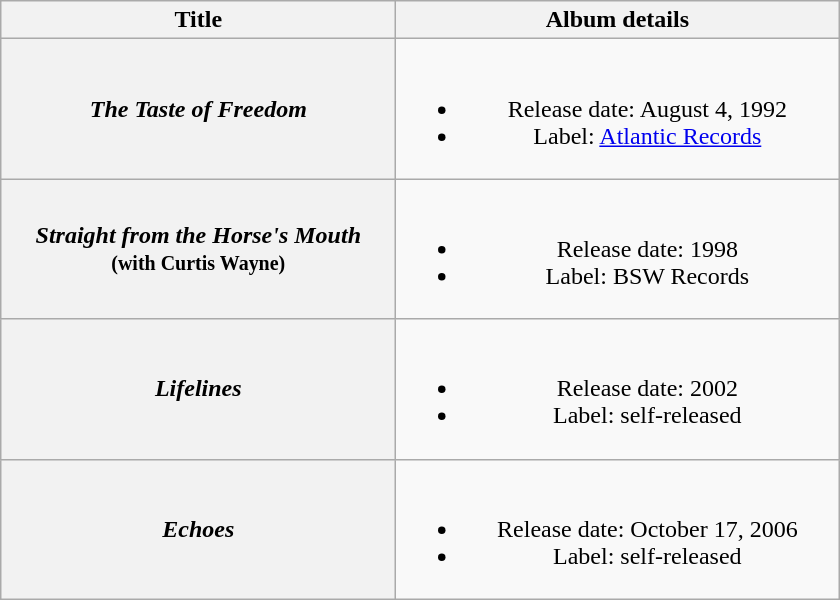<table class="wikitable plainrowheaders" style="text-align:center;">
<tr>
<th style="width:16em;">Title</th>
<th style="width:18em;">Album details</th>
</tr>
<tr>
<th scope="row"><em>The Taste of Freedom</em></th>
<td><br><ul><li>Release date: August 4, 1992</li><li>Label: <a href='#'>Atlantic Records</a></li></ul></td>
</tr>
<tr>
<th scope="row"><em>Straight from the Horse's Mouth</em><br><small>(with Curtis Wayne)</small></th>
<td><br><ul><li>Release date: 1998</li><li>Label: BSW Records</li></ul></td>
</tr>
<tr>
<th scope="row"><em>Lifelines</em></th>
<td><br><ul><li>Release date: 2002</li><li>Label: self-released</li></ul></td>
</tr>
<tr>
<th scope="row"><em>Echoes</em></th>
<td><br><ul><li>Release date: October 17, 2006</li><li>Label: self-released</li></ul></td>
</tr>
</table>
